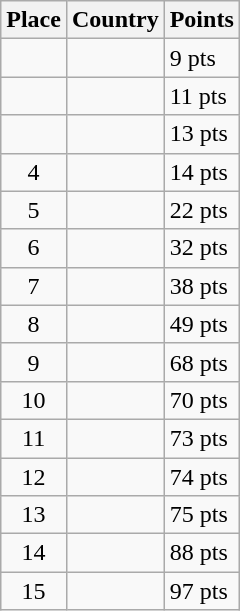<table class=wikitable>
<tr>
<th>Place</th>
<th>Country</th>
<th>Points</th>
</tr>
<tr>
<td align=center></td>
<td></td>
<td>9 pts</td>
</tr>
<tr>
<td align=center></td>
<td></td>
<td>11 pts</td>
</tr>
<tr>
<td align=center></td>
<td></td>
<td>13 pts</td>
</tr>
<tr>
<td align=center>4</td>
<td></td>
<td>14 pts</td>
</tr>
<tr>
<td align=center>5</td>
<td></td>
<td>22 pts</td>
</tr>
<tr>
<td align=center>6</td>
<td></td>
<td>32 pts</td>
</tr>
<tr>
<td align=center>7</td>
<td></td>
<td>38 pts</td>
</tr>
<tr>
<td align=center>8</td>
<td></td>
<td>49 pts</td>
</tr>
<tr>
<td align=center>9</td>
<td></td>
<td>68 pts</td>
</tr>
<tr>
<td align=center>10</td>
<td></td>
<td>70 pts</td>
</tr>
<tr>
<td align=center>11</td>
<td></td>
<td>73 pts</td>
</tr>
<tr>
<td align=center>12</td>
<td></td>
<td>74 pts</td>
</tr>
<tr>
<td align=center>13</td>
<td></td>
<td>75 pts</td>
</tr>
<tr>
<td align=center>14</td>
<td></td>
<td>88 pts</td>
</tr>
<tr>
<td align=center>15</td>
<td></td>
<td>97 pts</td>
</tr>
</table>
